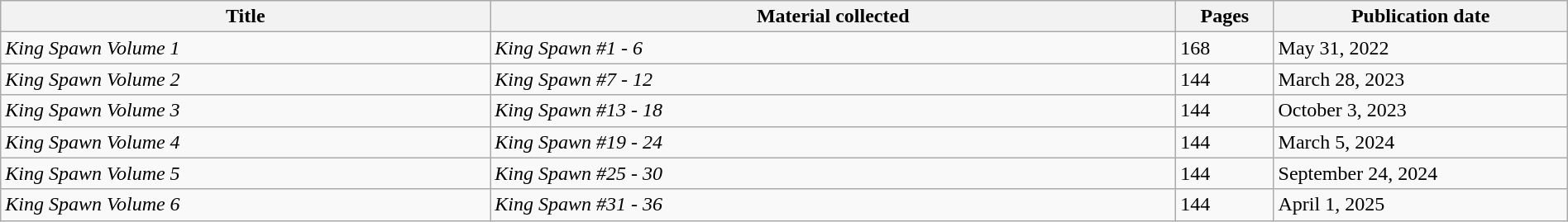<table class="wikitable" style="width:100%;">
<tr>
<th style="width:25%;">Title</th>
<th style="width:35%;">Material collected</th>
<th style="width:5%;">Pages</th>
<th style="width:15%;">Publication date</th>
</tr>
<tr>
<td><em>King Spawn Volume 1</em></td>
<td><em>King Spawn #1 - 6</em></td>
<td>168</td>
<td>May 31, 2022</td>
</tr>
<tr>
<td><em>King Spawn Volume 2</em></td>
<td><em>King Spawn #7 - 12</em></td>
<td>144</td>
<td>March 28, 2023</td>
</tr>
<tr>
<td><em>King Spawn Volume 3</em></td>
<td><em>King Spawn #13 - 18</em></td>
<td>144</td>
<td>October 3, 2023</td>
</tr>
<tr>
<td><em>King Spawn Volume 4</em></td>
<td><em>King Spawn #19 - 24</em></td>
<td>144</td>
<td>March 5, 2024</td>
</tr>
<tr>
<td><em>King Spawn Volume 5</em></td>
<td><em>King Spawn #25 - 30</em></td>
<td>144</td>
<td>September 24, 2024</td>
</tr>
<tr>
<td><em>King Spawn Volume 6</em></td>
<td><em>King Spawn #31 - 36</em></td>
<td>144</td>
<td>April 1, 2025</td>
</tr>
</table>
